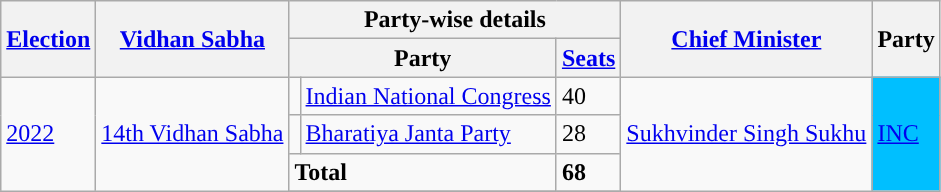<table class="wikitable sortable">
<tr>
<th rowspan="2"><a href='#'>Election</a></th>
<th rowspan="2"><a href='#'>Vidhan Sabha</a></th>
<th colspan="3">Party-wise details</th>
<th rowspan="2"><a href='#'>Chief Minister</a></th>
<th rowspan="2">Party</th>
</tr>
<tr>
<th colspan="2">Party</th>
<th><a href='#'>Seats</a></th>
</tr>
<tr>
<td rowspan="4"><a href='#'>2022</a></td>
<td rowspan="4"><a href='#'>14th Vidhan Sabha</a></td>
<td style="background-color: "></td>
<td><a href='#'>Indian National Congress</a></td>
<td>40</td>
<td rowspan="5"><a href='#'>Sukhvinder Singh Sukhu</a><br></td>
<td rowspan="5"; bgcolor=#00BFFF><a href='#'>INC</a></td>
</tr>
<tr>
<td style="background-color: "></td>
<td><a href='#'>Bharatiya Janta Party</a></td>
<td>28</td>
</tr>
<tr>
<td colspan="2"><strong>Total</strong></td>
<td><strong>68</strong></td>
</tr>
<tr>
</tr>
</table>
